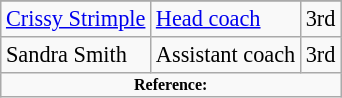<table class="wikitable" style="font-size:93%;">
<tr>
</tr>
<tr>
<td><a href='#'>Crissy Strimple</a></td>
<td><a href='#'>Head coach</a></td>
<td align=center>3rd</td>
</tr>
<tr>
<td>Sandra Smith</td>
<td>Assistant coach</td>
<td align=center>3rd</td>
</tr>
<tr>
<td colspan="4"  style="font-size:8pt; text-align:center;"><strong>Reference:</strong></td>
</tr>
</table>
